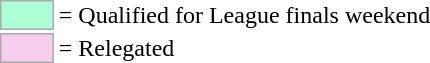<table style="margin:1em auto;">
<tr>
<td style="background-color:#ADFFD6; border:1px solid #aaaaaa; width:2em;"></td>
<td>= Qualified for League finals weekend</td>
</tr>
<tr>
<td style="background-color:#F6CEEC; border:1px solid #aaaaaa; width:2em;"></td>
<td>= Relegated</td>
</tr>
</table>
